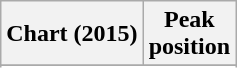<table class="wikitable sortable plainrowheaders" style="text-align:center">
<tr>
<th scope="col">Chart (2015)</th>
<th scope="col">Peak<br>position</th>
</tr>
<tr>
</tr>
<tr>
</tr>
<tr>
</tr>
<tr>
</tr>
<tr>
</tr>
<tr>
</tr>
<tr>
</tr>
<tr>
</tr>
<tr>
</tr>
<tr>
</tr>
<tr>
</tr>
<tr>
</tr>
<tr>
</tr>
<tr>
</tr>
</table>
